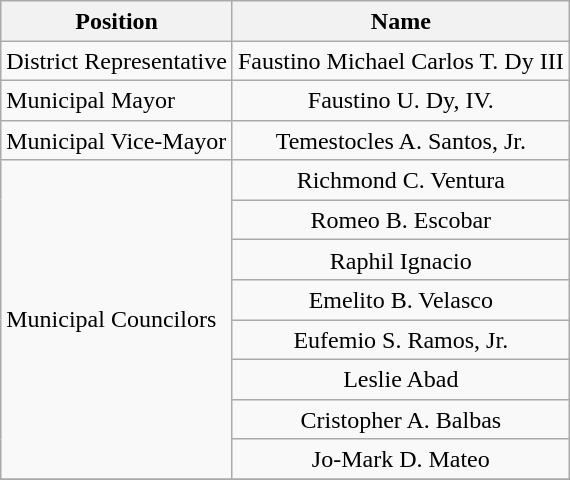<table class="wikitable" style="line-height:1.20em; font-size:100%;">
<tr>
<th>Position</th>
<th>Name</th>
</tr>
<tr>
<td>District Representative</td>
<td style="text-align:center;">Faustino Michael Carlos T. Dy III</td>
</tr>
<tr>
<td>Municipal Mayor</td>
<td style="text-align:center;">Faustino U. Dy, IV.</td>
</tr>
<tr>
<td>Municipal Vice-Mayor</td>
<td style="text-align:center;">Temestocles A. Santos, Jr.</td>
</tr>
<tr>
<td rowspan=8>Municipal Councilors</td>
<td style="text-align:center;">Richmond C. Ventura</td>
</tr>
<tr>
<td style="text-align:center;">Romeo B. Escobar</td>
</tr>
<tr>
<td style="text-align:center;">Raphil Ignacio</td>
</tr>
<tr>
<td style="text-align:center;">Emelito B. Velasco</td>
</tr>
<tr>
<td style="text-align:center;">Eufemio S. Ramos, Jr.</td>
</tr>
<tr>
<td style="text-align:center;">Leslie Abad</td>
</tr>
<tr>
<td style="text-align:center;">Cristopher A. Balbas</td>
</tr>
<tr>
<td style="text-align:center;">Jo-Mark D. Mateo</td>
</tr>
<tr>
</tr>
</table>
